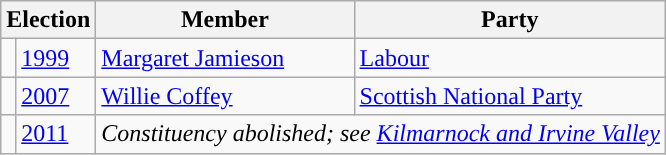<table class="wikitable">
<tr>
<th colspan="2">Election</th>
<th>Member</th>
<th>Party</th>
</tr>
<tr>
<td style="background-color: "></td>
<td><a href='#'>1999</a></td>
<td><a href='#'>Margaret Jamieson</a></td>
<td><a href='#'>Labour</a></td>
</tr>
<tr>
<td style="background-color: "></td>
<td><a href='#'>2007</a></td>
<td><a href='#'>Willie Coffey</a></td>
<td><a href='#'>Scottish National Party</a></td>
</tr>
<tr>
<td></td>
<td><a href='#'>2011</a></td>
<td colspan="2"><em>Constituency abolished; see <a href='#'>Kilmarnock and Irvine Valley</a></em></td>
</tr>
</table>
